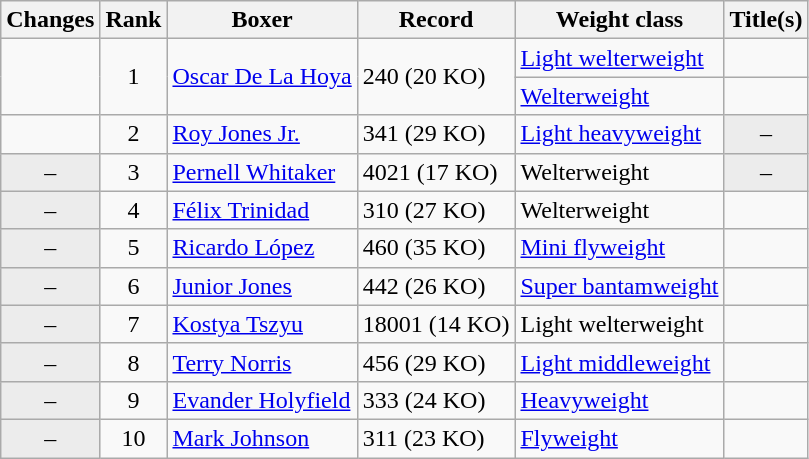<table class="wikitable ">
<tr>
<th>Changes</th>
<th>Rank</th>
<th>Boxer</th>
<th>Record</th>
<th>Weight class</th>
<th>Title(s)</th>
</tr>
<tr>
<td rowspan=2 align=center></td>
<td rowspan=2 align=center>1</td>
<td rowspan=2><a href='#'>Oscar De La Hoya</a></td>
<td rowspan=2>240 (20 KO)</td>
<td><a href='#'>Light welterweight</a></td>
<td></td>
</tr>
<tr>
<td><a href='#'>Welterweight</a></td>
<td></td>
</tr>
<tr>
<td align=center></td>
<td align=center>2</td>
<td><a href='#'>Roy Jones Jr.</a></td>
<td>341 (29 KO)</td>
<td><a href='#'>Light heavyweight</a></td>
<td align=center bgcolor=#ECECEC data-sort-value="Z">–</td>
</tr>
<tr>
<td align=center bgcolor=#ECECEC>–</td>
<td align=center>3</td>
<td><a href='#'>Pernell Whitaker</a></td>
<td>4021 (17 KO)</td>
<td>Welterweight</td>
<td align=center bgcolor=#ECECEC data-sort-value="Z">–</td>
</tr>
<tr>
<td align=center bgcolor=#ECECEC>–</td>
<td align=center>4</td>
<td><a href='#'>Félix Trinidad</a></td>
<td>310 (27 KO)</td>
<td>Welterweight</td>
<td></td>
</tr>
<tr>
<td align=center bgcolor=#ECECEC>–</td>
<td align=center>5</td>
<td><a href='#'>Ricardo López</a></td>
<td>460 (35 KO)</td>
<td><a href='#'>Mini flyweight</a></td>
<td></td>
</tr>
<tr>
<td align=center bgcolor=#ECECEC>–</td>
<td align=center>6</td>
<td><a href='#'>Junior Jones</a></td>
<td>442 (26 KO)</td>
<td><a href='#'>Super bantamweight</a></td>
<td></td>
</tr>
<tr>
<td align=center bgcolor=#ECECEC>–</td>
<td align=center>7</td>
<td><a href='#'>Kostya Tszyu</a></td>
<td>18001 (14 KO)</td>
<td>Light welterweight</td>
<td></td>
</tr>
<tr>
<td align=center bgcolor=#ECECEC>–</td>
<td align=center>8</td>
<td><a href='#'>Terry Norris</a></td>
<td>456 (29 KO)</td>
<td><a href='#'>Light middleweight</a></td>
<td></td>
</tr>
<tr>
<td align=center bgcolor=#ECECEC>–</td>
<td align=center>9</td>
<td><a href='#'>Evander Holyfield</a></td>
<td>333 (24 KO)</td>
<td><a href='#'>Heavyweight</a></td>
<td></td>
</tr>
<tr>
<td align=center bgcolor=#ECECEC>–</td>
<td align=center>10</td>
<td><a href='#'>Mark Johnson</a></td>
<td>311 (23 KO)</td>
<td><a href='#'>Flyweight</a></td>
<td></td>
</tr>
</table>
